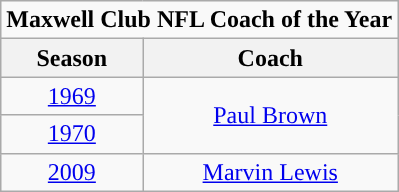<table class="wikitable sortable" style="text-align:center">
<tr>
<td colspan="2"><strong>Maxwell Club NFL Coach of the Year</strong></td>
</tr>
<tr>
<th>Season</th>
<th>Coach</th>
</tr>
<tr>
<td><a href='#'>1969</a></td>
<td rowspan=2><a href='#'>Paul Brown</a></td>
</tr>
<tr>
<td><a href='#'>1970</a></td>
</tr>
<tr>
<td><a href='#'>2009</a></td>
<td><a href='#'>Marvin Lewis</a></td>
</tr>
</table>
